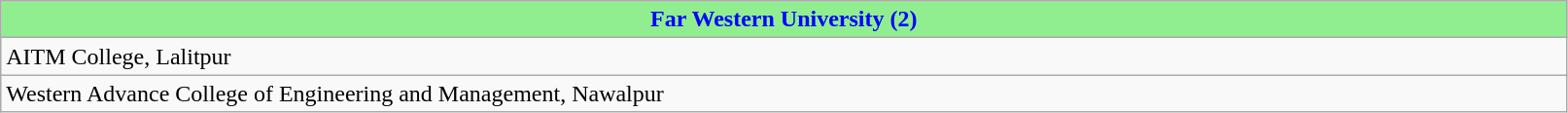<table class="wikitable sortable">
<tr>
<th colspan="1" style="width: 800pt; background:lightgreen; color: blue;">Far Western University (2)</th>
</tr>
<tr>
<td>AITM College, Lalitpur</td>
</tr>
<tr>
<td>Western Advance College of Engineering and Management, Nawalpur</td>
</tr>
</table>
